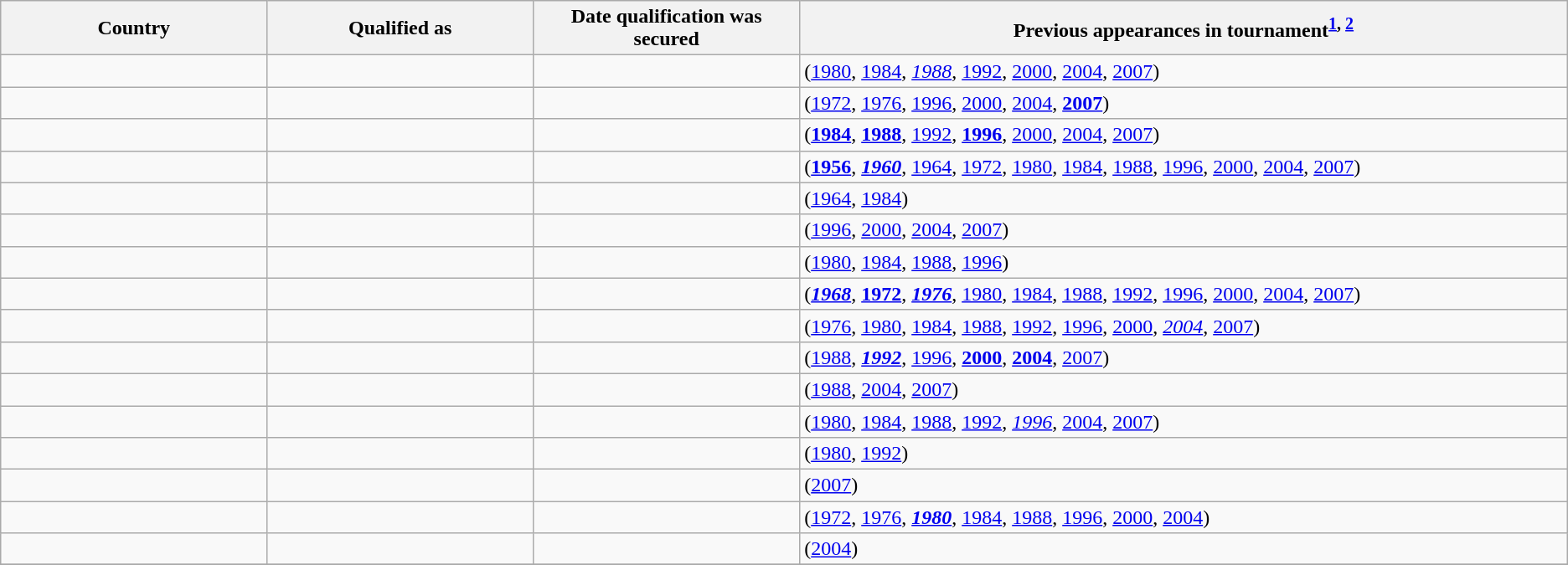<table class="wikitable sortable">
<tr>
<th width=17%>Country</th>
<th width=17%>Qualified as</th>
<th width=17%>Date qualification was secured</th>
<th width=49%>Previous appearances in tournament<sup><a href='#'>1</a>, <a href='#'>2</a></sup></th>
</tr>
<tr>
<td></td>
<td></td>
<td></td>
<td> (<a href='#'>1980</a>, <a href='#'>1984</a>, <em><a href='#'>1988</a></em>, <a href='#'>1992</a>, <a href='#'>2000</a>, <a href='#'>2004</a>, <a href='#'>2007</a>)</td>
</tr>
<tr>
<td></td>
<td></td>
<td></td>
<td> (<a href='#'>1972</a>, <a href='#'>1976</a>, <a href='#'>1996</a>, <a href='#'>2000</a>, <a href='#'>2004</a>, <strong><a href='#'>2007</a></strong>)</td>
</tr>
<tr>
<td></td>
<td></td>
<td></td>
<td> (<strong><a href='#'>1984</a></strong>, <strong><a href='#'>1988</a></strong>, <a href='#'>1992</a>, <strong><a href='#'>1996</a></strong>, <a href='#'>2000</a>, <a href='#'>2004</a>, <a href='#'>2007</a>)</td>
</tr>
<tr>
<td></td>
<td></td>
<td></td>
<td> (<strong><a href='#'>1956</a></strong>, <strong><em><a href='#'>1960</a></em></strong>, <a href='#'>1964</a>, <a href='#'>1972</a>, <a href='#'>1980</a>, <a href='#'>1984</a>, <a href='#'>1988</a>, <a href='#'>1996</a>, <a href='#'>2000</a>, <a href='#'>2004</a>, <a href='#'>2007</a>)</td>
</tr>
<tr>
<td></td>
<td></td>
<td></td>
<td> (<a href='#'>1964</a>, <a href='#'>1984</a>)</td>
</tr>
<tr>
<td></td>
<td></td>
<td></td>
<td> (<a href='#'>1996</a>, <a href='#'>2000</a>, <a href='#'>2004</a>, <a href='#'>2007</a>)</td>
</tr>
<tr>
<td></td>
<td></td>
<td></td>
<td> (<a href='#'>1980</a>, <a href='#'>1984</a>, <a href='#'>1988</a>, <a href='#'>1996</a>)</td>
</tr>
<tr>
<td></td>
<td></td>
<td></td>
<td> (<strong><em><a href='#'>1968</a></em></strong>, <strong><a href='#'>1972</a></strong>, <strong><em><a href='#'>1976</a></em></strong>, <a href='#'>1980</a>, <a href='#'>1984</a>, <a href='#'>1988</a>, <a href='#'>1992</a>, <a href='#'>1996</a>, <a href='#'>2000</a>, <a href='#'>2004</a>, <a href='#'>2007</a>)</td>
</tr>
<tr>
<td></td>
<td></td>
<td></td>
<td> (<a href='#'>1976</a>, <a href='#'>1980</a>, <a href='#'>1984</a>, <a href='#'>1988</a>, <a href='#'>1992</a>, <a href='#'>1996</a>, <a href='#'>2000</a>, <em><a href='#'>2004</a></em>, <a href='#'>2007</a>)</td>
</tr>
<tr>
<td></td>
<td></td>
<td></td>
<td> (<a href='#'>1988</a>, <strong><em><a href='#'>1992</a></em></strong>, <a href='#'>1996</a>, <strong><a href='#'>2000</a></strong>, <strong><a href='#'>2004</a></strong>, <a href='#'>2007</a>)</td>
</tr>
<tr>
<td></td>
<td></td>
<td></td>
<td> (<a href='#'>1988</a>, <a href='#'>2004</a>, <a href='#'>2007</a>)</td>
</tr>
<tr>
<td></td>
<td></td>
<td></td>
<td> (<a href='#'>1980</a>, <a href='#'>1984</a>, <a href='#'>1988</a>, <a href='#'>1992</a>, <em><a href='#'>1996</a></em>, <a href='#'>2004</a>, <a href='#'>2007</a>)</td>
</tr>
<tr>
<td></td>
<td></td>
<td></td>
<td> (<a href='#'>1980</a>, <a href='#'>1992</a>)</td>
</tr>
<tr>
<td></td>
<td></td>
<td></td>
<td> (<a href='#'>2007</a>)</td>
</tr>
<tr>
<td></td>
<td></td>
<td></td>
<td> (<a href='#'>1972</a>, <a href='#'>1976</a>, <strong><em><a href='#'>1980</a></em></strong>, <a href='#'>1984</a>, <a href='#'>1988</a>, <a href='#'>1996</a>, <a href='#'>2000</a>, <a href='#'>2004</a>)</td>
</tr>
<tr>
<td></td>
<td></td>
<td></td>
<td> (<a href='#'>2004</a>)</td>
</tr>
<tr>
</tr>
</table>
